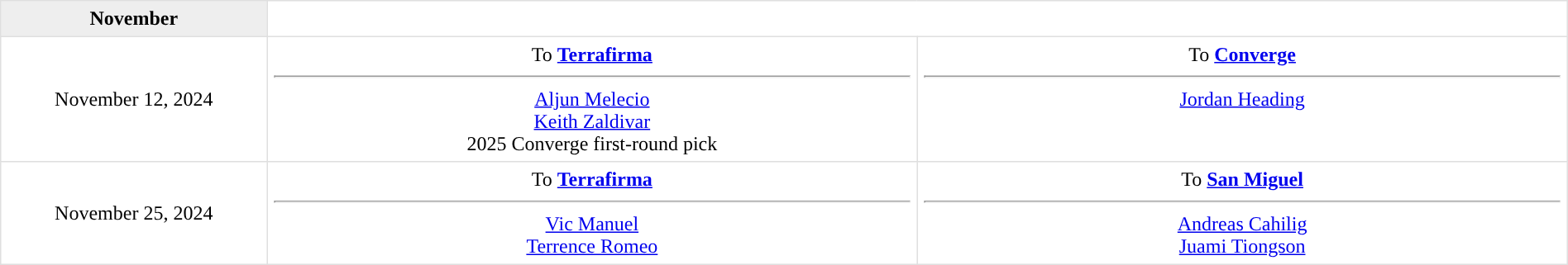<table border=1 style="border-collapse:collapse; text-align: center; width: 100%" bordercolor="#DFDFDF"  cellpadding="5">
<tr bgcolor="eeeeee">
<th>November</th>
</tr>
<tr>
<td style="width:12%">November 12, 2024</td>
<td style="width:29.3%" valign="top">To <strong><a href='#'>Terrafirma</a></strong><hr><a href='#'>Aljun Melecio</a><br><a href='#'>Keith Zaldivar</a><br>2025 Converge first-round pick</td>
<td style="width:29.3%" valign="top">To <strong><a href='#'>Converge</a></strong><hr><a href='#'>Jordan Heading</a></td>
</tr>
<tr>
<td style="width:12%">November 25, 2024</td>
<td style="width:29.3%" valign="top">To <strong><a href='#'>Terrafirma</a></strong><hr><a href='#'>Vic Manuel</a><br><a href='#'>Terrence Romeo</a></td>
<td style="width:29.3%" valign="top">To <strong><a href='#'>San Miguel</a></strong><hr><a href='#'>Andreas Cahilig</a><br><a href='#'>Juami Tiongson</a></td>
</tr>
</table>
